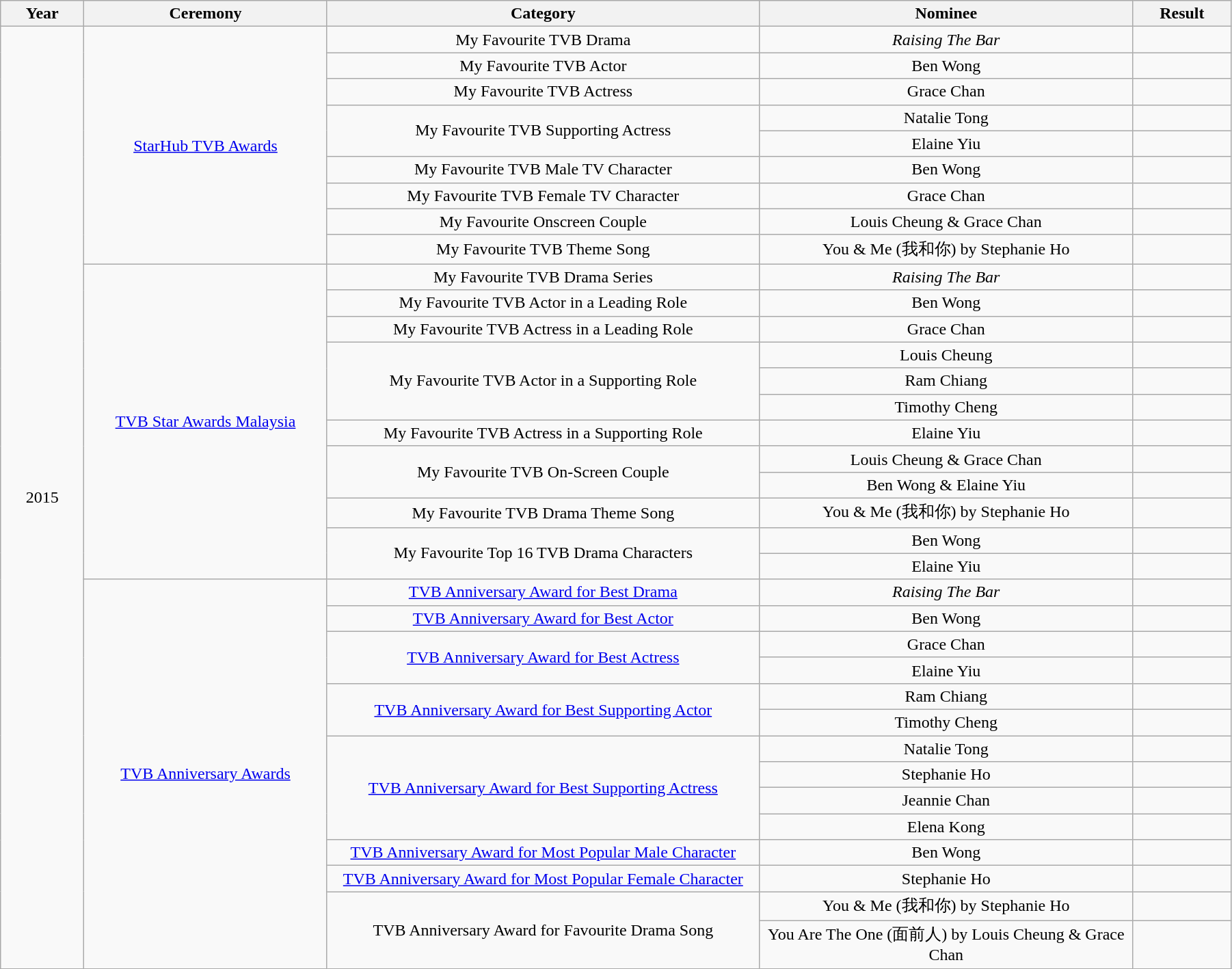<table class="wikitable" style="width:95%;">
<tr>
<th style="width:50px;">Year</th>
<th style="width:160px;">Ceremony</th>
<th style="width:290px;">Category</th>
<th style="width:250px;">Nominee</th>
<th style="width:60px;">Result</th>
</tr>
<tr>
<td align="center" rowspan=35>2015</td>
<td align="center" rowspan=9><a href='#'>StarHub TVB Awards</a><br></td>
<td align="center">My Favourite TVB Drama</td>
<td align="center"><em>Raising The Bar</em></td>
<td></td>
</tr>
<tr>
<td align="center">My Favourite TVB Actor</td>
<td align="center">Ben Wong</td>
<td></td>
</tr>
<tr>
<td align="center">My Favourite TVB Actress</td>
<td align="center">Grace Chan</td>
<td></td>
</tr>
<tr>
<td rowspan= 2 align="center">My Favourite TVB Supporting Actress</td>
<td align="center">Natalie Tong</td>
<td></td>
</tr>
<tr>
<td align="center">Elaine Yiu</td>
<td></td>
</tr>
<tr>
<td align="center">My Favourite TVB Male TV Character</td>
<td align="center">Ben Wong</td>
<td></td>
</tr>
<tr>
<td align="center">My Favourite TVB Female TV Character</td>
<td align="center">Grace Chan</td>
<td></td>
</tr>
<tr>
<td align="center">My Favourite Onscreen Couple</td>
<td align="center">Louis Cheung & Grace Chan</td>
<td></td>
</tr>
<tr>
<td align="center">My Favourite TVB Theme Song</td>
<td align="center">You & Me (我和你) by Stephanie Ho</td>
<td></td>
</tr>
<tr>
<td align="center" rowspan=12><a href='#'>TVB Star Awards Malaysia</a></td>
<td align="center">My Favourite TVB Drama Series</td>
<td align="center"><em>Raising The Bar</em></td>
<td></td>
</tr>
<tr>
<td align="center">My Favourite TVB Actor in a Leading Role</td>
<td align="center">Ben Wong</td>
<td></td>
</tr>
<tr>
<td align="center">My Favourite TVB Actress in a Leading Role</td>
<td align="center">Grace Chan</td>
<td></td>
</tr>
<tr>
<td rowspan= 3 align="center">My Favourite TVB Actor in a Supporting Role</td>
<td align="center">Louis Cheung</td>
<td></td>
</tr>
<tr>
<td align="center">Ram Chiang</td>
<td></td>
</tr>
<tr>
<td align="center">Timothy Cheng</td>
<td></td>
</tr>
<tr>
<td align="center">My Favourite TVB Actress in a Supporting Role</td>
<td align="center">Elaine Yiu</td>
<td></td>
</tr>
<tr>
<td rowspan= 2 align="center">My Favourite TVB On-Screen Couple</td>
<td align="center">Louis Cheung & Grace Chan</td>
<td></td>
</tr>
<tr>
<td align="center">Ben Wong & Elaine Yiu</td>
<td></td>
</tr>
<tr>
<td align="center">My Favourite TVB Drama Theme Song</td>
<td align="center">You & Me (我和你) by Stephanie Ho</td>
<td></td>
</tr>
<tr>
<td rowspan= 2 align="center">My Favourite Top 16 TVB Drama Characters</td>
<td align="center">Ben Wong</td>
<td></td>
</tr>
<tr>
<td align="center">Elaine Yiu</td>
<td></td>
</tr>
<tr>
<td align="center" rowspan=14><a href='#'>TVB Anniversary Awards</a></td>
<td align="center"><a href='#'>TVB Anniversary Award for Best Drama</a></td>
<td align="center"><em>Raising The Bar</em></td>
<td></td>
</tr>
<tr>
<td align="center"><a href='#'>TVB Anniversary Award for Best Actor</a></td>
<td align="center">Ben Wong</td>
<td></td>
</tr>
<tr>
<td rowspan= 2 align="center"><a href='#'>TVB Anniversary Award for Best Actress</a></td>
<td align="center">Grace Chan</td>
<td></td>
</tr>
<tr>
<td align="center">Elaine Yiu</td>
<td></td>
</tr>
<tr>
<td rowspan= 2 align="center"><a href='#'>TVB Anniversary Award for Best Supporting Actor</a></td>
<td align="center">Ram Chiang</td>
<td></td>
</tr>
<tr>
<td align="center">Timothy Cheng</td>
<td></td>
</tr>
<tr>
<td rowspan= 4 align="center"><a href='#'>TVB Anniversary Award for Best Supporting Actress</a></td>
<td align="center">Natalie Tong</td>
<td></td>
</tr>
<tr>
<td align="center">Stephanie Ho</td>
<td></td>
</tr>
<tr>
<td align="center">Jeannie Chan</td>
<td></td>
</tr>
<tr>
<td align="center">Elena Kong</td>
<td></td>
</tr>
<tr>
<td align="center"><a href='#'>TVB Anniversary Award for Most Popular Male Character</a></td>
<td align="center">Ben Wong</td>
<td></td>
</tr>
<tr>
<td align="center"><a href='#'>TVB Anniversary Award for Most Popular Female Character</a></td>
<td align="center">Stephanie Ho</td>
<td></td>
</tr>
<tr>
<td rowspan= 2 align="center">TVB Anniversary Award for Favourite Drama Song</td>
<td align="center">You & Me (我和你) by Stephanie Ho</td>
<td></td>
</tr>
<tr>
<td align="center">You Are The One (面前人) by Louis Cheung & Grace Chan</td>
<td></td>
</tr>
</table>
